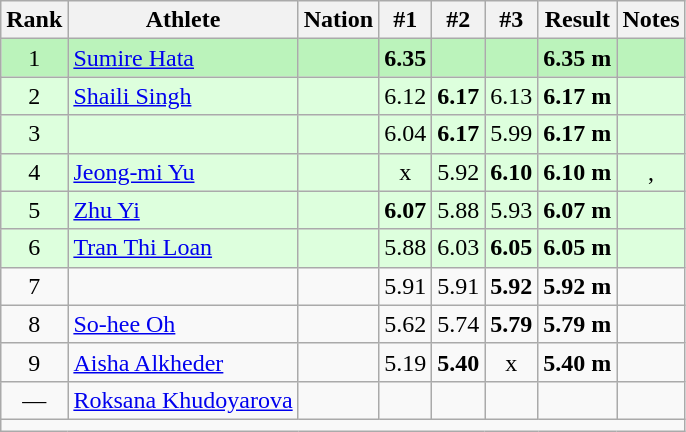<table class="wikitable sortable" style="text-align:center;">
<tr>
<th scope="col" style="width: 10px;">Rank</th>
<th scope="col">Athlete</th>
<th scope="col">Nation</th>
<th scope="col">#1</th>
<th scope="col">#2</th>
<th scope="col">#3</th>
<th scope="col">Result</th>
<th scope="col">Notes</th>
</tr>
<tr bgcolor=bbf3bb>
<td>1</td>
<td align="left"><a href='#'>Sumire Hata</a></td>
<td align="left"></td>
<td><strong>6.35</strong><br> </td>
<td></td>
<td></td>
<td><strong>6.35 m</strong><br> </td>
<td></td>
</tr>
<tr bgcolor=ddffdd>
<td>2</td>
<td align="left"><a href='#'>Shaili Singh</a></td>
<td align="left"></td>
<td>6.12<br> </td>
<td><strong>6.17</strong><br> </td>
<td>6.13<br> </td>
<td><strong>6.17 m</strong><br> </td>
<td></td>
</tr>
<tr bgcolor=ddffdd>
<td>3</td>
<td align="left"></td>
<td align="left"></td>
<td>6.04<br> </td>
<td><strong>6.17</strong><br> </td>
<td>5.99<br> </td>
<td><strong>6.17 m</strong><br> </td>
<td></td>
</tr>
<tr bgcolor=ddffdd>
<td>4</td>
<td align="left"><a href='#'>Jeong-mi Yu</a></td>
<td align="left"></td>
<td>x</td>
<td>5.92<br> </td>
<td><strong>6.10</strong><br> </td>
<td><strong>6.10 m</strong><br> </td>
<td>, </td>
</tr>
<tr bgcolor=ddffdd>
<td>5</td>
<td align="left"><a href='#'>Zhu Yi</a></td>
<td align="left"></td>
<td><strong>6.07</strong><br> </td>
<td>5.88<br> </td>
<td>5.93<br> </td>
<td><strong>6.07 m</strong><br> </td>
<td></td>
</tr>
<tr bgcolor=ddffdd>
<td>6</td>
<td align="left"><a href='#'>Tran Thi Loan</a></td>
<td align="left"></td>
<td>5.88<br> </td>
<td>6.03<br> </td>
<td><strong>6.05</strong><br> </td>
<td><strong>6.05 m</strong><br> </td>
<td></td>
</tr>
<tr>
<td>7</td>
<td align="left"></td>
<td align="left"></td>
<td>5.91<br> </td>
<td>5.91<br> </td>
<td><strong>5.92</strong><br> </td>
<td><strong>5.92 m</strong><br> </td>
<td></td>
</tr>
<tr>
<td>8</td>
<td align="left"><a href='#'>So-hee Oh</a></td>
<td align="left"></td>
<td>5.62<br> </td>
<td>5.74<br> </td>
<td><strong>5.79</strong><br> </td>
<td><strong>5.79 m</strong><br> </td>
<td></td>
</tr>
<tr>
<td>9</td>
<td align="left"><a href='#'>Aisha Alkheder</a></td>
<td align="left"></td>
<td>5.19<br> </td>
<td><strong>5.40</strong><br> </td>
<td>x</td>
<td><strong>5.40 m</strong><br> </td>
<td></td>
</tr>
<tr>
<td>—</td>
<td align="left"><a href='#'>Roksana Khudoyarova</a></td>
<td align="left"></td>
<td></td>
<td></td>
<td></td>
<td></td>
<td></td>
</tr>
<tr class="sortbottom">
<td colspan="8"></td>
</tr>
</table>
